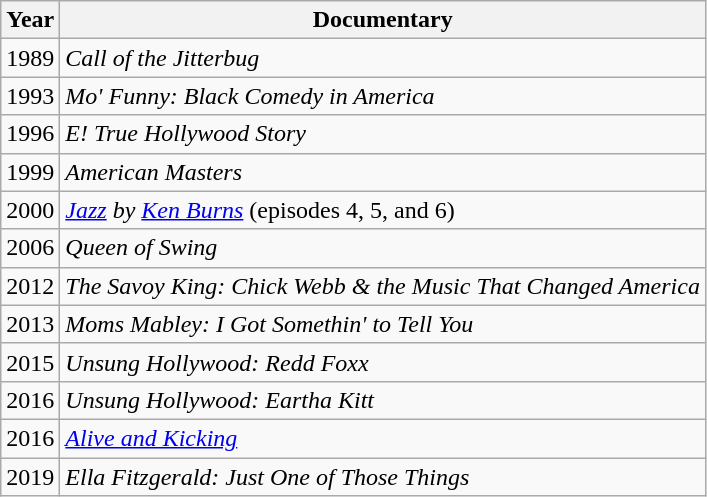<table class="wikitable">
<tr>
<th>Year</th>
<th>Documentary</th>
</tr>
<tr>
<td>1989</td>
<td><em>Call of the Jitterbug</em></td>
</tr>
<tr>
<td>1993</td>
<td><em>Mo' Funny: Black Comedy in America</em></td>
</tr>
<tr>
<td>1996</td>
<td><em>E! True Hollywood Story</em></td>
</tr>
<tr>
<td>1999</td>
<td><em>American Masters</em></td>
</tr>
<tr>
<td>2000</td>
<td><em><a href='#'>Jazz</a> by <a href='#'>Ken Burns</a></em> (episodes 4, 5, and 6)</td>
</tr>
<tr>
<td>2006</td>
<td><em>Queen of Swing</em></td>
</tr>
<tr>
<td>2012</td>
<td><em>The Savoy King: Chick Webb & the Music That Changed America</em></td>
</tr>
<tr>
<td>2013</td>
<td><em>Moms Mabley: I Got Somethin' to Tell You</em></td>
</tr>
<tr>
<td>2015</td>
<td><em>Unsung Hollywood: Redd Foxx</em></td>
</tr>
<tr>
<td>2016</td>
<td><em>Unsung Hollywood: Eartha Kitt</em></td>
</tr>
<tr>
<td>2016</td>
<td><em><a href='#'>Alive and Kicking</a></em></td>
</tr>
<tr>
<td>2019</td>
<td><em>Ella Fitzgerald: Just One of Those Things</em></td>
</tr>
</table>
